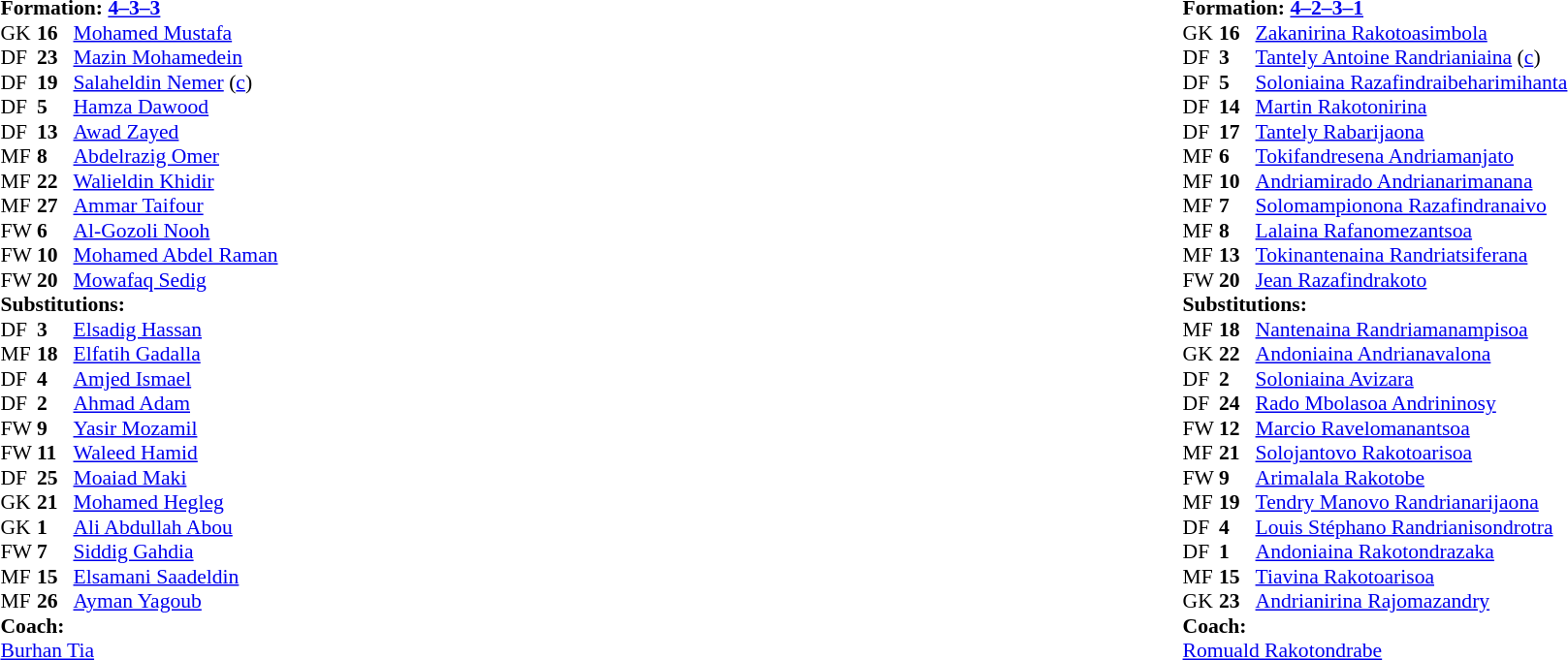<table width="100%">
<tr>
<td valign="top" width="40%"><br><table style="font-size:90%" cellspacing="0" cellpadding="0">
<tr>
<td colspan=4><strong>Formation: <a href='#'>4–3–3</a></strong></td>
</tr>
<tr>
<th width=25></th>
<th width=25></th>
</tr>
<tr>
<td>GK</td>
<td><strong>16</strong></td>
<td><a href='#'>Mohamed Mustafa</a></td>
</tr>
<tr>
<td>DF</td>
<td><strong>23</strong></td>
<td><a href='#'>Mazin Mohamedein</a></td>
</tr>
<tr>
<td>DF</td>
<td><strong>19</strong></td>
<td><a href='#'>Salaheldin Nemer</a> (<a href='#'>c</a>)</td>
</tr>
<tr>
<td>DF</td>
<td><strong>5</strong></td>
<td><a href='#'>Hamza Dawood</a></td>
<td></td>
<td></td>
</tr>
<tr>
<td>DF</td>
<td><strong>13</strong></td>
<td><a href='#'>Awad Zayed</a></td>
<td></td>
<td></td>
</tr>
<tr>
<td>MF</td>
<td><strong>8</strong></td>
<td><a href='#'>Abdelrazig Omer</a></td>
</tr>
<tr>
<td>MF</td>
<td><strong>22</strong></td>
<td><a href='#'>Walieldin Khidir</a></td>
</tr>
<tr>
<td>MF</td>
<td><strong>27</strong></td>
<td><a href='#'>Ammar Taifour</a></td>
</tr>
<tr>
<td>FW</td>
<td><strong>6</strong></td>
<td><a href='#'>Al-Gozoli Nooh</a></td>
<td></td>
<td></td>
</tr>
<tr>
<td>FW</td>
<td><strong>10</strong></td>
<td><a href='#'>Mohamed Abdel Raman</a></td>
</tr>
<tr>
<td>FW</td>
<td><strong>20</strong></td>
<td><a href='#'>Mowafaq Sedig</a></td>
<td></td>
</tr>
<tr>
<td colspan=3><strong>Substitutions:</strong></td>
</tr>
<tr>
<td>DF</td>
<td><strong>3</strong></td>
<td><a href='#'>Elsadig Hassan</a></td>
<td></td>
<td></td>
</tr>
<tr>
<td>MF</td>
<td><strong>18</strong></td>
<td><a href='#'>Elfatih Gadalla</a></td>
</tr>
<tr>
<td>DF</td>
<td><strong>4</strong></td>
<td><a href='#'>Amjed Ismael</a></td>
</tr>
<tr>
<td>DF</td>
<td><strong>2</strong></td>
<td><a href='#'>Ahmad Adam</a></td>
</tr>
<tr>
<td>FW</td>
<td><strong>9</strong></td>
<td><a href='#'>Yasir Mozamil</a></td>
<td></td>
<td></td>
</tr>
<tr>
<td>FW</td>
<td><strong>11</strong></td>
<td><a href='#'>Waleed Hamid</a></td>
<td></td>
<td></td>
</tr>
<tr>
<td>DF</td>
<td><strong>25</strong></td>
<td><a href='#'>Moaiad Maki</a></td>
</tr>
<tr>
<td>GK</td>
<td><strong>21</strong></td>
<td><a href='#'>Mohamed Hegleg</a></td>
</tr>
<tr>
<td>GK</td>
<td><strong>1</strong></td>
<td><a href='#'>Ali Abdullah Abou</a></td>
</tr>
<tr>
<td>FW</td>
<td><strong>7</strong></td>
<td><a href='#'>Siddig Gahdia</a></td>
</tr>
<tr>
<td>MF</td>
<td><strong>15</strong></td>
<td><a href='#'>Elsamani Saadeldin</a></td>
</tr>
<tr>
<td>MF</td>
<td><strong>26</strong></td>
<td><a href='#'>Ayman Yagoub</a></td>
</tr>
<tr>
<td colspan=3><strong>Coach:</strong></td>
</tr>
<tr>
<td colspan=3> <a href='#'>Burhan Tia</a></td>
</tr>
</table>
</td>
<td valign="top"></td>
<td valign="top" width="50%"><br><table style="font-size:90%; margin:auto" cellspacing="0" cellpadding="0">
<tr>
<td colspan=4><strong>Formation: <a href='#'>4–2–3–1</a></strong></td>
</tr>
<tr>
<th width=25></th>
<th width=25></th>
</tr>
<tr>
<td>GK</td>
<td><strong>16</strong></td>
<td><a href='#'>Zakanirina Rakotoasimbola</a></td>
</tr>
<tr>
<td>DF</td>
<td><strong>3</strong></td>
<td><a href='#'>Tantely Antoine Randrianiaina</a> (<a href='#'>c</a>)</td>
</tr>
<tr>
<td>DF</td>
<td><strong>5</strong></td>
<td><a href='#'>Soloniaina Razafindraibeharimihanta</a></td>
</tr>
<tr>
<td>DF</td>
<td><strong>14</strong></td>
<td><a href='#'>Martin Rakotonirina</a></td>
<td></td>
<td></td>
</tr>
<tr>
<td>DF</td>
<td><strong>17</strong></td>
<td><a href='#'>Tantely Rabarijaona</a></td>
<td></td>
<td></td>
</tr>
<tr>
<td>MF</td>
<td><strong>6</strong></td>
<td><a href='#'>Tokifandresena Andriamanjato</a></td>
</tr>
<tr>
<td>MF</td>
<td><strong>10</strong></td>
<td><a href='#'>Andriamirado Andrianarimanana</a></td>
<td></td>
<td></td>
</tr>
<tr>
<td>MF</td>
<td><strong>7</strong></td>
<td><a href='#'>Solomampionona Razafindranaivo</a></td>
</tr>
<tr>
<td>MF</td>
<td><strong>8</strong></td>
<td><a href='#'>Lalaina Rafanomezantsoa</a></td>
<td></td>
<td></td>
</tr>
<tr>
<td>MF</td>
<td><strong>13</strong></td>
<td><a href='#'>Tokinantenaina Randriatsiferana</a></td>
<td></td>
<td></td>
</tr>
<tr>
<td>FW</td>
<td><strong>20</strong></td>
<td><a href='#'>Jean Razafindrakoto</a></td>
</tr>
<tr>
<td colspan=3><strong>Substitutions:</strong></td>
</tr>
<tr>
<td>MF</td>
<td><strong>18</strong></td>
<td><a href='#'>Nantenaina Randriamanampisoa</a></td>
</tr>
<tr>
<td>GK</td>
<td><strong>22</strong></td>
<td><a href='#'>Andoniaina Andrianavalona</a></td>
<td></td>
<td></td>
</tr>
<tr>
<td>DF</td>
<td><strong>2</strong></td>
<td><a href='#'>Soloniaina Avizara</a></td>
<td></td>
<td></td>
</tr>
<tr>
<td>DF</td>
<td><strong>24</strong></td>
<td><a href='#'>Rado Mbolasoa Andrininosy</a></td>
</tr>
<tr>
<td>FW</td>
<td><strong>12</strong></td>
<td><a href='#'>Marcio Ravelomanantsoa</a></td>
<td></td>
<td></td>
</tr>
<tr>
<td>MF</td>
<td><strong>21</strong></td>
<td><a href='#'>Solojantovo Rakotoarisoa</a></td>
<td></td>
<td></td>
</tr>
<tr>
<td>FW</td>
<td><strong>9</strong></td>
<td><a href='#'>Arimalala Rakotobe</a></td>
</tr>
<tr>
<td>MF</td>
<td><strong>19</strong></td>
<td><a href='#'>Tendry Manovo Randrianarijaona</a></td>
</tr>
<tr>
<td>DF</td>
<td><strong>4</strong></td>
<td><a href='#'>Louis Stéphano Randrianisondrotra</a></td>
</tr>
<tr>
<td>DF</td>
<td><strong>1</strong></td>
<td><a href='#'>Andoniaina Rakotondrazaka</a></td>
</tr>
<tr>
<td>MF</td>
<td><strong>15</strong></td>
<td><a href='#'>Tiavina Rakotoarisoa</a></td>
<td></td>
<td></td>
</tr>
<tr>
<td>GK</td>
<td><strong>23</strong></td>
<td><a href='#'>Andrianirina Rajomazandry</a></td>
</tr>
<tr>
<td colspan=3><strong>Coach:</strong></td>
</tr>
<tr>
<td colspan=3> <a href='#'>Romuald Rakotondrabe</a></td>
</tr>
</table>
</td>
</tr>
</table>
